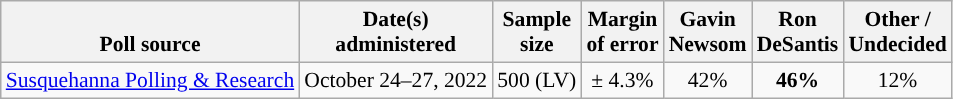<table class="wikitable sortable mw-datatable" style="font-size:90%;text-align:center;line-height:17px">
<tr valign=bottom>
<th>Poll source</th>
<th>Date(s)<br>administered</th>
<th>Sample<br>size</th>
<th>Margin<br>of error</th>
<th class="unsortable">Gavin<br>Newsom<br></th>
<th class="unsortable">Ron<br>DeSantis<br></th>
<th class="unsortable">Other /<br>Undecided</th>
</tr>
<tr>
<td style="text-align:left;"><a href='#'>Susquehanna Polling & Research</a></td>
<td data-sort-value="2022-10-27">October 24–27, 2022</td>
<td>500 (LV)</td>
<td>± 4.3%</td>
<td>42%</td>
<td style="background-color:"><strong>46%</strong></td>
<td>12%</td>
</tr>
</table>
